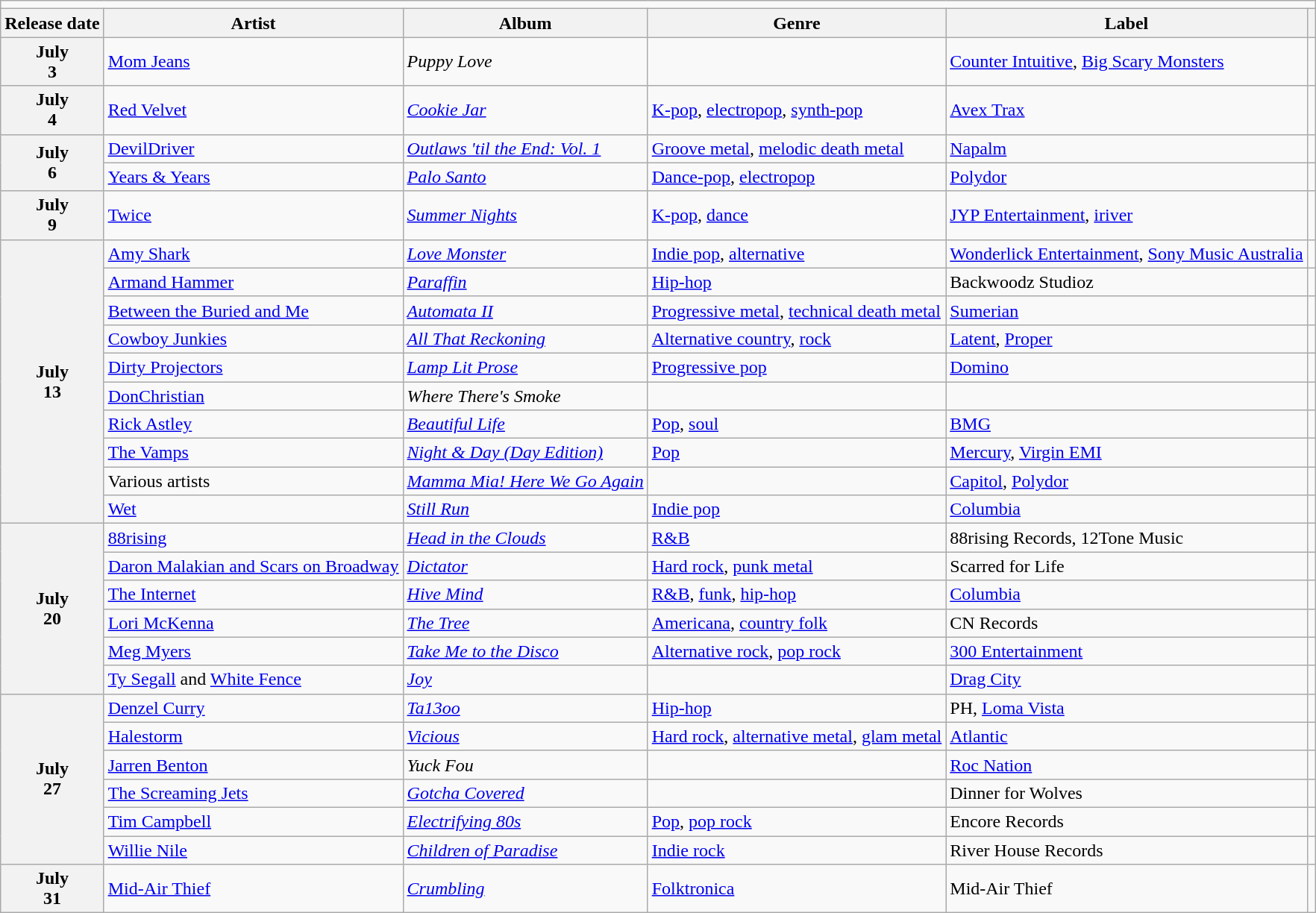<table class="wikitable plainrowheaders">
<tr>
<td colspan="6" style="text-align:center;"></td>
</tr>
<tr>
<th scope="col">Release date</th>
<th scope="col">Artist</th>
<th scope="col">Album</th>
<th scope="col">Genre</th>
<th scope="col">Label</th>
<th scope="col"></th>
</tr>
<tr>
<th scope="row" style="text-align:center;">July<br>3</th>
<td><a href='#'>Mom Jeans</a></td>
<td><em>Puppy Love</em></td>
<td></td>
<td><a href='#'>Counter Intuitive</a>, <a href='#'>Big Scary Monsters</a></td>
<td></td>
</tr>
<tr>
<th scope="row" style="text-align:center;">July<br>4</th>
<td><a href='#'>Red Velvet</a></td>
<td><em><a href='#'>Cookie Jar</a></em></td>
<td><a href='#'>K-pop</a>, <a href='#'>electropop</a>, <a href='#'>synth-pop</a></td>
<td><a href='#'>Avex Trax</a></td>
<td></td>
</tr>
<tr>
<th scope="row" rowspan="2" style="text-align:center;">July<br>6</th>
<td><a href='#'>DevilDriver</a></td>
<td><em><a href='#'>Outlaws 'til the End: Vol. 1</a></em></td>
<td><a href='#'>Groove metal</a>, <a href='#'>melodic death metal</a></td>
<td><a href='#'>Napalm</a></td>
<td></td>
</tr>
<tr>
<td><a href='#'>Years & Years</a></td>
<td><em><a href='#'>Palo Santo</a></em></td>
<td><a href='#'>Dance-pop</a>, <a href='#'>electropop</a></td>
<td><a href='#'>Polydor</a></td>
<td></td>
</tr>
<tr>
<th scope="row" style="text-align:center;">July<br>9</th>
<td><a href='#'>Twice</a></td>
<td><em><a href='#'>Summer Nights</a></em></td>
<td><a href='#'>K-pop</a>, <a href='#'>dance</a></td>
<td><a href='#'>JYP Entertainment</a>, <a href='#'>iriver</a></td>
<td></td>
</tr>
<tr>
<th scope="row" rowspan="10" style="text-align:center;">July<br>13</th>
<td><a href='#'>Amy Shark</a></td>
<td><em><a href='#'>Love Monster</a></em></td>
<td><a href='#'>Indie pop</a>, <a href='#'>alternative</a></td>
<td><a href='#'>Wonderlick Entertainment</a>, <a href='#'>Sony Music Australia</a></td>
<td></td>
</tr>
<tr>
<td><a href='#'>Armand Hammer</a></td>
<td><em><a href='#'>Paraffin</a></em></td>
<td><a href='#'>Hip-hop</a></td>
<td>Backwoodz Studioz</td>
<td></td>
</tr>
<tr>
<td><a href='#'>Between the Buried and Me</a></td>
<td><em><a href='#'>Automata II</a></em></td>
<td><a href='#'>Progressive metal</a>, <a href='#'>technical death metal</a></td>
<td><a href='#'>Sumerian</a></td>
<td></td>
</tr>
<tr>
<td><a href='#'>Cowboy Junkies</a></td>
<td><em><a href='#'>All That Reckoning</a></em></td>
<td><a href='#'>Alternative country</a>, <a href='#'>rock</a></td>
<td><a href='#'>Latent</a>, <a href='#'>Proper</a></td>
<td></td>
</tr>
<tr>
<td><a href='#'>Dirty Projectors</a></td>
<td><em><a href='#'>Lamp Lit Prose</a></em></td>
<td><a href='#'>Progressive pop</a></td>
<td><a href='#'>Domino</a></td>
<td></td>
</tr>
<tr>
<td><a href='#'>DonChristian</a></td>
<td><em>Where There's Smoke</em></td>
<td></td>
<td></td>
<td></td>
</tr>
<tr>
<td><a href='#'>Rick Astley</a></td>
<td><em><a href='#'>Beautiful Life</a></em></td>
<td><a href='#'>Pop</a>, <a href='#'>soul</a></td>
<td><a href='#'>BMG</a></td>
<td></td>
</tr>
<tr>
<td><a href='#'>The Vamps</a></td>
<td><em><a href='#'>Night & Day (Day Edition)</a></em></td>
<td><a href='#'>Pop</a></td>
<td><a href='#'>Mercury</a>, <a href='#'>Virgin EMI</a></td>
<td></td>
</tr>
<tr>
<td>Various artists</td>
<td><em><a href='#'>Mamma Mia! Here We Go Again</a></em></td>
<td></td>
<td><a href='#'>Capitol</a>, <a href='#'>Polydor</a></td>
<td></td>
</tr>
<tr>
<td><a href='#'>Wet</a></td>
<td><em><a href='#'>Still Run</a></em></td>
<td><a href='#'>Indie pop</a></td>
<td><a href='#'>Columbia</a></td>
<td></td>
</tr>
<tr>
<th scope="row" rowspan="6" style="text-align:center;">July<br>20</th>
<td><a href='#'>88rising</a></td>
<td><em><a href='#'>Head in the Clouds</a></em></td>
<td><a href='#'>R&B</a></td>
<td>88rising Records, 12Tone Music</td>
<td></td>
</tr>
<tr>
<td><a href='#'>Daron Malakian and Scars on Broadway</a></td>
<td><em><a href='#'>Dictator</a></em></td>
<td><a href='#'>Hard rock</a>, <a href='#'>punk metal</a></td>
<td>Scarred for Life</td>
<td></td>
</tr>
<tr>
<td><a href='#'>The Internet</a></td>
<td><em><a href='#'>Hive Mind</a></em></td>
<td><a href='#'>R&B</a>, <a href='#'>funk</a>, <a href='#'>hip-hop</a></td>
<td><a href='#'>Columbia</a></td>
<td></td>
</tr>
<tr>
<td><a href='#'>Lori McKenna</a></td>
<td><em><a href='#'>The Tree</a></em></td>
<td><a href='#'>Americana</a>, <a href='#'>country folk</a></td>
<td>CN Records</td>
<td></td>
</tr>
<tr>
<td><a href='#'>Meg Myers</a></td>
<td><em><a href='#'>Take Me to the Disco</a></em></td>
<td><a href='#'>Alternative rock</a>, <a href='#'>pop rock</a></td>
<td><a href='#'>300 Entertainment</a></td>
<td></td>
</tr>
<tr>
<td><a href='#'>Ty Segall</a> and <a href='#'>White Fence</a></td>
<td><em><a href='#'>Joy</a></em></td>
<td></td>
<td><a href='#'>Drag City</a></td>
<td></td>
</tr>
<tr>
<th scope="row" rowspan="6" style="text-align:center;">July<br>27</th>
<td><a href='#'>Denzel Curry</a></td>
<td><em><a href='#'>Ta13oo</a></em></td>
<td><a href='#'>Hip-hop</a></td>
<td>PH, <a href='#'>Loma Vista</a></td>
<td></td>
</tr>
<tr>
<td><a href='#'>Halestorm</a></td>
<td><em><a href='#'>Vicious</a></em></td>
<td><a href='#'>Hard rock</a>, <a href='#'>alternative metal</a>, <a href='#'>glam metal</a></td>
<td><a href='#'>Atlantic</a></td>
<td></td>
</tr>
<tr>
<td><a href='#'>Jarren Benton</a></td>
<td><em>Yuck Fou</em></td>
<td></td>
<td><a href='#'>Roc Nation</a></td>
<td></td>
</tr>
<tr>
<td><a href='#'>The Screaming Jets</a></td>
<td><em><a href='#'>Gotcha Covered</a></em></td>
<td></td>
<td>Dinner for Wolves</td>
<td></td>
</tr>
<tr>
<td><a href='#'>Tim Campbell</a></td>
<td><em><a href='#'>Electrifying 80s</a></em></td>
<td><a href='#'>Pop</a>, <a href='#'>pop rock</a></td>
<td>Encore Records</td>
<td></td>
</tr>
<tr>
<td><a href='#'>Willie Nile</a></td>
<td><em><a href='#'>Children of Paradise</a></em></td>
<td><a href='#'>Indie rock</a></td>
<td>River House Records</td>
<td></td>
</tr>
<tr>
<th scope="row" style="text-align:center;">July<br>31</th>
<td><a href='#'>Mid-Air Thief</a></td>
<td><em><a href='#'>Crumbling</a></em></td>
<td><a href='#'>Folktronica</a></td>
<td>Mid-Air Thief</td>
<td></td>
</tr>
</table>
